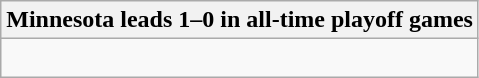<table class="wikitable collapsible collapsed">
<tr>
<th>Minnesota leads 1–0 in all-time playoff games</th>
</tr>
<tr>
<td><br></td>
</tr>
</table>
